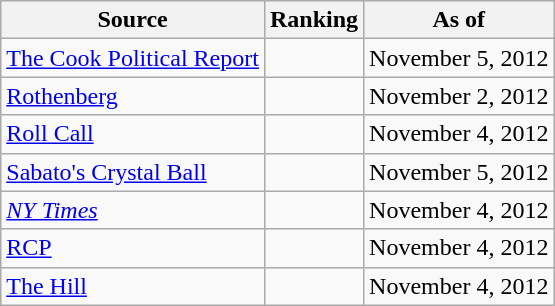<table class="wikitable" style="text-align:center">
<tr>
<th>Source</th>
<th>Ranking</th>
<th>As of</th>
</tr>
<tr>
<td align=left><a href='#'>The Cook Political Report</a></td>
<td></td>
<td>November 5, 2012</td>
</tr>
<tr>
<td align=left><a href='#'>Rothenberg</a></td>
<td></td>
<td>November 2, 2012</td>
</tr>
<tr>
<td align=left><a href='#'>Roll Call</a></td>
<td></td>
<td>November 4, 2012</td>
</tr>
<tr>
<td align=left><a href='#'>Sabato's Crystal Ball</a></td>
<td></td>
<td>November 5, 2012</td>
</tr>
<tr>
<td align=left><a href='#'><em>NY Times</em></a></td>
<td></td>
<td>November 4, 2012</td>
</tr>
<tr>
<td align="left"><a href='#'>RCP</a></td>
<td></td>
<td>November 4, 2012</td>
</tr>
<tr>
<td align=left><a href='#'>The Hill</a></td>
<td></td>
<td>November 4, 2012</td>
</tr>
</table>
